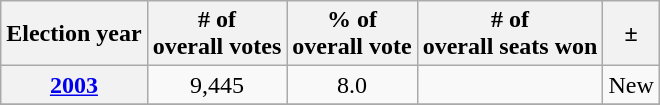<table class=wikitable style=text-align:center>
<tr>
<th>Election year</th>
<th># of<br>overall votes</th>
<th>% of<br>overall vote</th>
<th># of<br>overall seats won</th>
<th>±</th>
</tr>
<tr>
<th><a href='#'>2003</a></th>
<td>9,445</td>
<td>8.0</td>
<td></td>
<td>New</td>
</tr>
<tr>
</tr>
</table>
